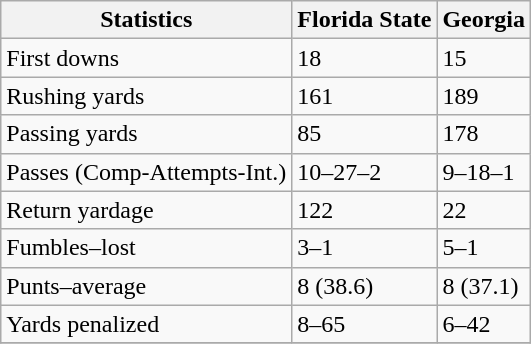<table class="wikitable">
<tr>
<th>Statistics</th>
<th>Florida State</th>
<th>Georgia</th>
</tr>
<tr>
<td>First downs</td>
<td>18</td>
<td>15</td>
</tr>
<tr>
<td>Rushing yards</td>
<td>161</td>
<td>189</td>
</tr>
<tr>
<td>Passing yards</td>
<td>85</td>
<td>178</td>
</tr>
<tr>
<td>Passes (Comp-Attempts-Int.)</td>
<td>10–27–2</td>
<td>9–18–1</td>
</tr>
<tr>
<td>Return yardage</td>
<td>122</td>
<td>22</td>
</tr>
<tr>
<td>Fumbles–lost</td>
<td>3–1</td>
<td>5–1</td>
</tr>
<tr>
<td>Punts–average</td>
<td>8 (38.6)</td>
<td>8 (37.1)</td>
</tr>
<tr>
<td>Yards penalized</td>
<td>8–65</td>
<td>6–42</td>
</tr>
<tr>
</tr>
</table>
